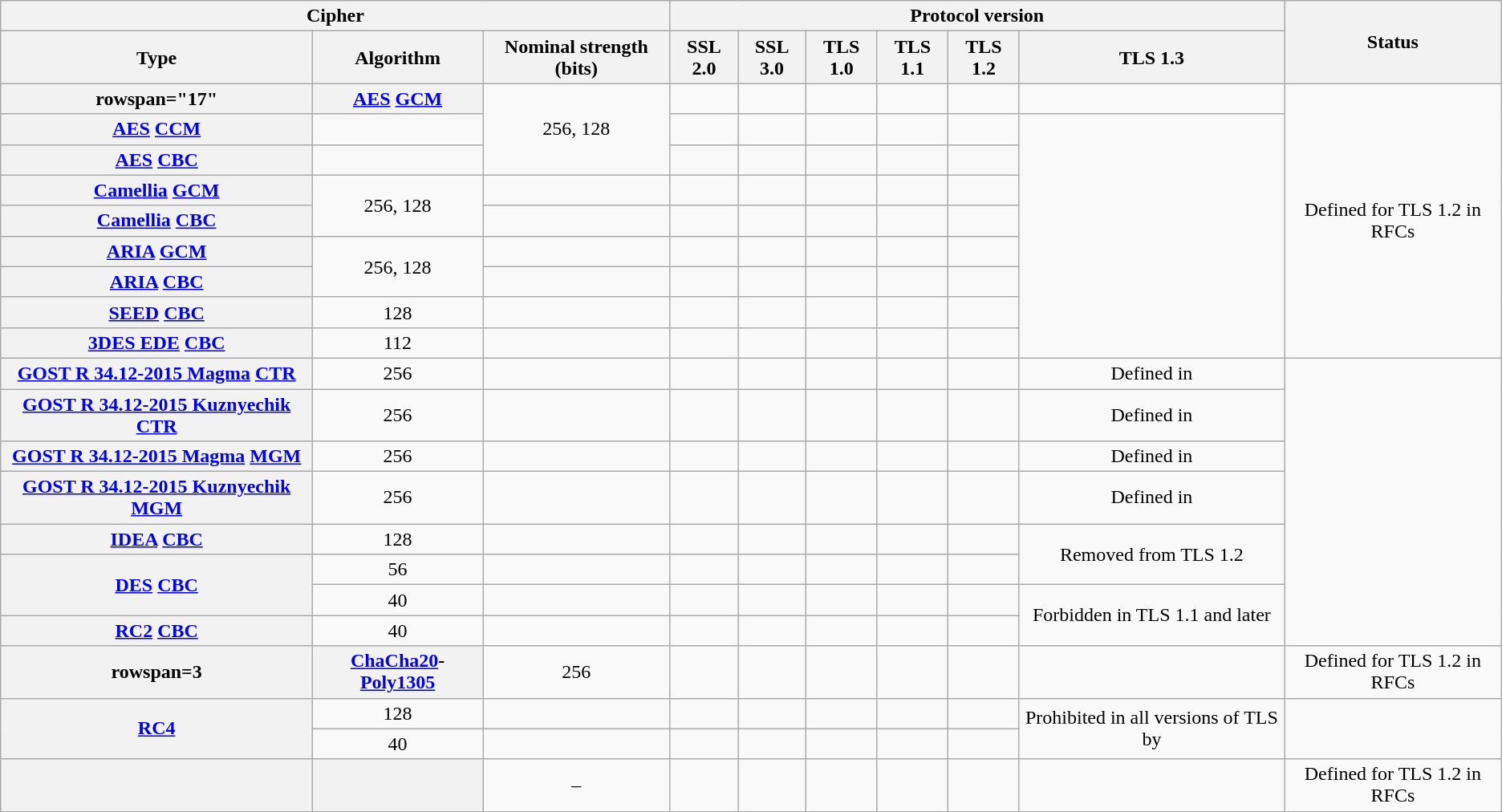<table class="wikitable sortable sticky-header-multi sort-under" style=text-align:center>
<tr>
<th colspan=3>Cipher</th>
<th colspan=6>Protocol version</th>
<th rowspan=2>Status</th>
</tr>
<tr>
<th>Type</th>
<th>Algorithm</th>
<th>Nominal strength (bits)</th>
<th>SSL 2.0</th>
<th>SSL 3.0<br></th>
<th>TLS 1.0<br></th>
<th>TLS 1.1<br></th>
<th>TLS 1.2<br></th>
<th>TLS 1.3</th>
</tr>
<tr>
<th>rowspan="17" </th>
<th><a href='#'>AES</a> <a href='#'>GCM</a></th>
<td rowspan=3>256, 128</td>
<td></td>
<td></td>
<td></td>
<td></td>
<td></td>
<td></td>
<td rowspan="9">Defined for TLS 1.2 in RFCs</td>
</tr>
<tr>
<th><a href='#'>AES</a> <a href='#'>CCM</a></th>
<td></td>
<td></td>
<td></td>
<td></td>
<td></td>
<td></td>
</tr>
<tr>
<th><a href='#'>AES</a> <a href='#'>CBC</a></th>
<td></td>
<td></td>
<td></td>
<td></td>
<td></td>
<td></td>
</tr>
<tr>
<th><a href='#'>Camellia</a> <a href='#'>GCM</a></th>
<td rowspan=2>256, 128</td>
<td></td>
<td></td>
<td></td>
<td></td>
<td></td>
<td></td>
</tr>
<tr>
<th><a href='#'>Camellia</a> <a href='#'>CBC</a></th>
<td></td>
<td></td>
<td></td>
<td></td>
<td></td>
<td></td>
</tr>
<tr>
<th><a href='#'>ARIA</a> <a href='#'>GCM</a></th>
<td rowspan=2>256, 128</td>
<td></td>
<td></td>
<td></td>
<td></td>
<td></td>
<td></td>
</tr>
<tr>
<th><a href='#'>ARIA</a> <a href='#'>CBC</a></th>
<td></td>
<td></td>
<td></td>
<td></td>
<td></td>
<td></td>
</tr>
<tr>
<th><a href='#'>SEED</a> <a href='#'>CBC</a></th>
<td>128</td>
<td></td>
<td></td>
<td></td>
<td></td>
<td></td>
<td></td>
</tr>
<tr>
<th><a href='#'>3DES EDE</a> <a href='#'>CBC</a></th>
<td>112</td>
<td></td>
<td></td>
<td></td>
<td></td>
<td></td>
<td></td>
</tr>
<tr>
<th><a href='#'>GOST R 34.12-2015 Magma</a> <a href='#'>CTR</a></th>
<td>256</td>
<td></td>
<td></td>
<td></td>
<td></td>
<td></td>
<td></td>
<td>Defined in </td>
</tr>
<tr>
<th><a href='#'>GOST R 34.12-2015 Kuznyechik</a> <a href='#'>CTR</a></th>
<td>256</td>
<td></td>
<td></td>
<td></td>
<td></td>
<td></td>
<td></td>
<td>Defined in </td>
</tr>
<tr>
<th><a href='#'>GOST R 34.12-2015 Magma</a> <a href='#'>MGM</a></th>
<td>256</td>
<td></td>
<td></td>
<td></td>
<td></td>
<td></td>
<td></td>
<td>Defined in </td>
</tr>
<tr>
<th><a href='#'>GOST R 34.12-2015 Kuznyechik</a> <a href='#'>MGM</a></th>
<td>256</td>
<td></td>
<td></td>
<td></td>
<td></td>
<td></td>
<td></td>
<td>Defined in </td>
</tr>
<tr>
<th><a href='#'>IDEA</a> <a href='#'>CBC</a></th>
<td>128</td>
<td></td>
<td></td>
<td></td>
<td></td>
<td></td>
<td></td>
<td rowspan="2">Removed from TLS 1.2</td>
</tr>
<tr>
<th rowspan=2><a href='#'>DES</a> <a href='#'>CBC</a></th>
<td>56</td>
<td></td>
<td></td>
<td></td>
<td></td>
<td></td>
<td></td>
</tr>
<tr>
<td>40</td>
<td></td>
<td></td>
<td></td>
<td></td>
<td></td>
<td></td>
<td rowspan=2>Forbidden in TLS 1.1 and later</td>
</tr>
<tr>
<th><a href='#'>RC2</a> <a href='#'>CBC</a></th>
<td>40</td>
<td></td>
<td></td>
<td></td>
<td></td>
<td></td>
<td></td>
</tr>
<tr>
<th>rowspan=3 </th>
<th><a href='#'>ChaCha20</a>-<a href='#'>Poly1305</a></th>
<td>256</td>
<td></td>
<td></td>
<td></td>
<td></td>
<td></td>
<td></td>
<td>Defined for TLS 1.2 in RFCs</td>
</tr>
<tr>
<th rowspan="2"><a href='#'>RC4</a></th>
<td>128</td>
<td></td>
<td></td>
<td></td>
<td></td>
<td></td>
<td></td>
<td rowspan="2">Prohibited in all versions of TLS by </td>
</tr>
<tr>
<td>40</td>
<td></td>
<td></td>
<td></td>
<td></td>
<td></td>
<td></td>
</tr>
<tr>
<th></th>
<th></th>
<td>–</td>
<td></td>
<td></td>
<td></td>
<td></td>
<td></td>
<td></td>
<td>Defined for TLS 1.2 in RFCs</td>
</tr>
</table>
